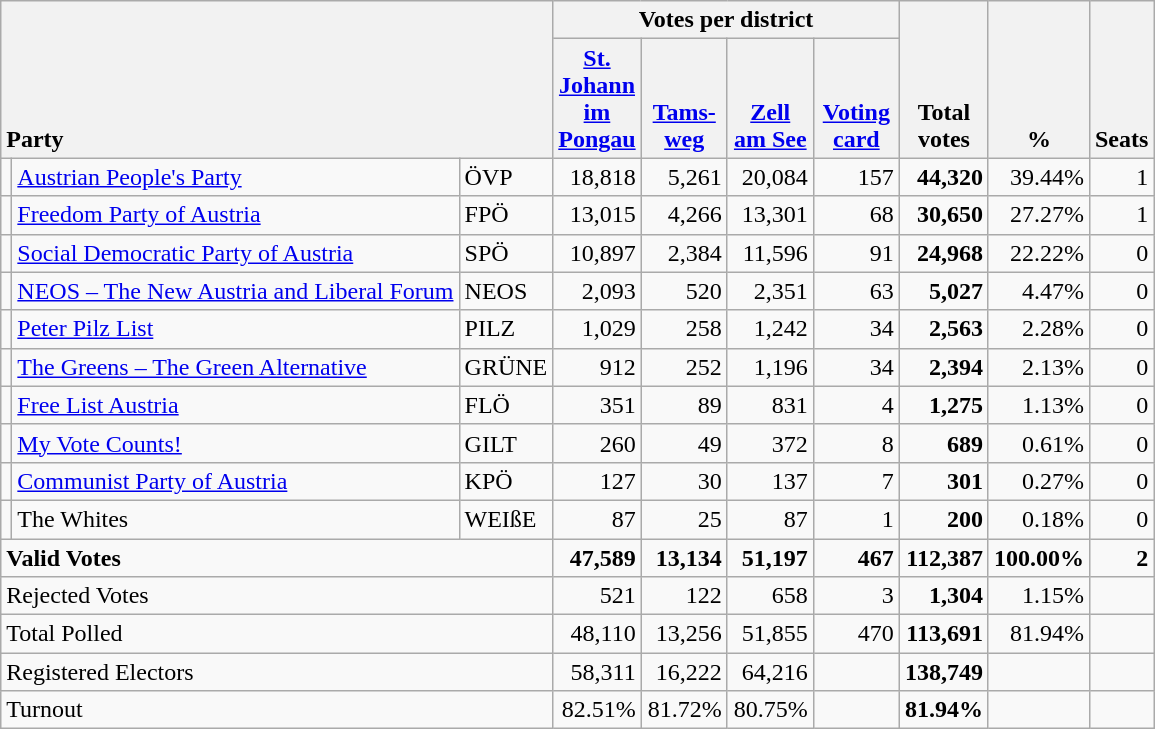<table class="wikitable" border="1" style="text-align:right;">
<tr>
<th style="text-align:left;" valign=bottom rowspan=2 colspan=3>Party</th>
<th colspan=4>Votes per district</th>
<th align=center valign=bottom rowspan=2 width="50">Total<br>votes</th>
<th align=center valign=bottom rowspan=2 width="50">%</th>
<th align=center valign=bottom rowspan=2>Seats</th>
</tr>
<tr>
<th align=center valign=bottom width="50"><a href='#'>St.<br>Johann<br>im<br>Pongau</a></th>
<th align=center valign=bottom width="50"><a href='#'>Tams-<br>weg</a></th>
<th align=center valign=bottom width="50"><a href='#'>Zell<br>am See</a></th>
<th align=center valign=bottom width="50"><a href='#'>Voting<br>card</a></th>
</tr>
<tr>
<td></td>
<td align=left><a href='#'>Austrian People's Party</a></td>
<td align=left>ÖVP</td>
<td>18,818</td>
<td>5,261</td>
<td>20,084</td>
<td>157</td>
<td><strong>44,320</strong></td>
<td>39.44%</td>
<td>1</td>
</tr>
<tr>
<td></td>
<td align=left><a href='#'>Freedom Party of Austria</a></td>
<td align=left>FPÖ</td>
<td>13,015</td>
<td>4,266</td>
<td>13,301</td>
<td>68</td>
<td><strong>30,650</strong></td>
<td>27.27%</td>
<td>1</td>
</tr>
<tr>
<td></td>
<td align=left><a href='#'>Social Democratic Party of Austria</a></td>
<td align=left>SPÖ</td>
<td>10,897</td>
<td>2,384</td>
<td>11,596</td>
<td>91</td>
<td><strong>24,968</strong></td>
<td>22.22%</td>
<td>0</td>
</tr>
<tr>
<td></td>
<td align=left style="white-space: nowrap;"><a href='#'>NEOS – The New Austria and Liberal Forum</a></td>
<td align=left>NEOS</td>
<td>2,093</td>
<td>520</td>
<td>2,351</td>
<td>63</td>
<td><strong>5,027</strong></td>
<td>4.47%</td>
<td>0</td>
</tr>
<tr>
<td></td>
<td align=left><a href='#'>Peter Pilz List</a></td>
<td align=left>PILZ</td>
<td>1,029</td>
<td>258</td>
<td>1,242</td>
<td>34</td>
<td><strong>2,563</strong></td>
<td>2.28%</td>
<td>0</td>
</tr>
<tr>
<td></td>
<td align=left><a href='#'>The Greens – The Green Alternative</a></td>
<td align=left>GRÜNE</td>
<td>912</td>
<td>252</td>
<td>1,196</td>
<td>34</td>
<td><strong>2,394</strong></td>
<td>2.13%</td>
<td>0</td>
</tr>
<tr>
<td></td>
<td align=left><a href='#'>Free List Austria</a></td>
<td align=left>FLÖ</td>
<td>351</td>
<td>89</td>
<td>831</td>
<td>4</td>
<td><strong>1,275</strong></td>
<td>1.13%</td>
<td>0</td>
</tr>
<tr>
<td></td>
<td align=left><a href='#'>My Vote Counts!</a></td>
<td align=left>GILT</td>
<td>260</td>
<td>49</td>
<td>372</td>
<td>8</td>
<td><strong>689</strong></td>
<td>0.61%</td>
<td>0</td>
</tr>
<tr>
<td></td>
<td align=left><a href='#'>Communist Party of Austria</a></td>
<td align=left>KPÖ</td>
<td>127</td>
<td>30</td>
<td>137</td>
<td>7</td>
<td><strong>301</strong></td>
<td>0.27%</td>
<td>0</td>
</tr>
<tr>
<td></td>
<td align=left>The Whites</td>
<td align=left>WEIßE</td>
<td>87</td>
<td>25</td>
<td>87</td>
<td>1</td>
<td><strong>200</strong></td>
<td>0.18%</td>
<td>0</td>
</tr>
<tr style="font-weight:bold">
<td align=left colspan=3>Valid Votes</td>
<td>47,589</td>
<td>13,134</td>
<td>51,197</td>
<td>467</td>
<td>112,387</td>
<td>100.00%</td>
<td>2</td>
</tr>
<tr>
<td align=left colspan=3>Rejected Votes</td>
<td>521</td>
<td>122</td>
<td>658</td>
<td>3</td>
<td><strong>1,304</strong></td>
<td>1.15%</td>
<td></td>
</tr>
<tr>
<td align=left colspan=3>Total Polled</td>
<td>48,110</td>
<td>13,256</td>
<td>51,855</td>
<td>470</td>
<td><strong>113,691</strong></td>
<td>81.94%</td>
<td></td>
</tr>
<tr>
<td align=left colspan=3>Registered Electors</td>
<td>58,311</td>
<td>16,222</td>
<td>64,216</td>
<td></td>
<td><strong>138,749</strong></td>
<td></td>
<td></td>
</tr>
<tr>
<td align=left colspan=3>Turnout</td>
<td>82.51%</td>
<td>81.72%</td>
<td>80.75%</td>
<td></td>
<td><strong>81.94%</strong></td>
<td></td>
<td></td>
</tr>
</table>
